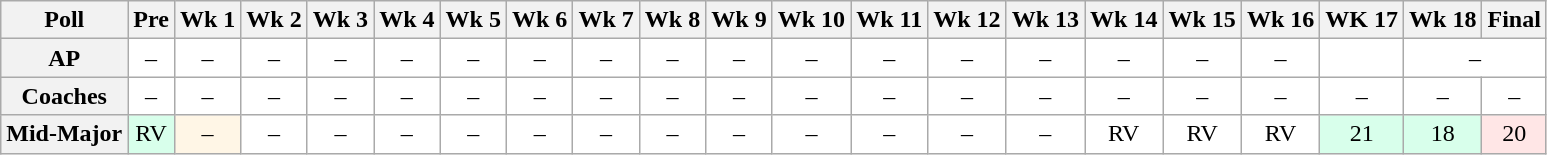<table class="wikitable" style="white-space:nowrap;">
<tr>
<th>Poll</th>
<th>Pre</th>
<th>Wk 1</th>
<th>Wk 2</th>
<th>Wk 3</th>
<th>Wk 4</th>
<th>Wk 5</th>
<th>Wk 6</th>
<th>Wk 7</th>
<th>Wk 8</th>
<th>Wk 9</th>
<th>Wk 10</th>
<th>Wk 11</th>
<th>Wk 12</th>
<th>Wk 13</th>
<th>Wk 14</th>
<th>Wk 15</th>
<th>Wk 16</th>
<th>WK 17</th>
<th>Wk 18</th>
<th>Final</th>
</tr>
<tr style="text-align:center;">
<th>AP</th>
<td style="background:#FFF;">–</td>
<td style="background:#FFF;">–</td>
<td style="background:#FFF;">–</td>
<td style="background:#FFF;">–</td>
<td style="background:#FFF;">–</td>
<td style="background:#FFF;">–</td>
<td style="background:#FFF;">–</td>
<td style="background:#FFF;">–</td>
<td style="background:#FFF;">–</td>
<td style="background:#FFF;">–</td>
<td style="background:#FFF;">–</td>
<td style="background:#FFF;">–</td>
<td style="background:#FFF;">–</td>
<td style="background:#FFF;">–</td>
<td style="background:#FFF;">–</td>
<td style="background:#FFF;">–</td>
<td style="background:#FFF;">–</td>
<td style="background:#FFF;"></td>
<td colspan="2" align="center" style="background:#FFF;">–</td>
</tr>
<tr style="text-align:center;">
<th>Coaches</th>
<td style="background:#FFF;">–</td>
<td style="background:#FFF;">–</td>
<td style="background:#FFF;">–</td>
<td style="background:#FFF;">–</td>
<td style="background:#FFF;">–</td>
<td style="background:#FFF;">–</td>
<td style="background:#FFF;">–</td>
<td style="background:#FFF;">–</td>
<td style="background:#FFF;">–</td>
<td style="background:#FFF;">–</td>
<td style="background:#FFF;">–</td>
<td style="background:#FFF;">–</td>
<td style="background:#FFF;">–</td>
<td style="background:#FFF;">–</td>
<td style="background:#FFF;">–</td>
<td style="background:#FFF;">–</td>
<td style="background:#FFF;">–</td>
<td style="background:#FFF;">–</td>
<td style="background:#FFF;">–</td>
<td style="background:#FFF;">–</td>
</tr>
<tr style="text-align:center;">
<th>Mid-Major</th>
<td style="background:#D8FFEB;">RV</td>
<td style="background:#FFF6E6;">–</td>
<td style="background:#FFF;">–</td>
<td style="background:#FFF;">–</td>
<td style="background:#FFF;">–</td>
<td style="background:#FFF;">–</td>
<td style="background:#FFF;">–</td>
<td style="background:#FFF;">–</td>
<td style="background:#FFF;">–</td>
<td style="background:#FFF;">–</td>
<td style="background:#FFF;">–</td>
<td style="background:#FFF;">–</td>
<td style="background:#FFF;">–</td>
<td style="background:#FFF;">–</td>
<td style="background:#FFF;">RV</td>
<td style="background:#FFF;">RV</td>
<td style="background:#FFF;">RV</td>
<td style="background:#D8FFEB;">21</td>
<td style="background:#D8FFEB;">18</td>
<td style="background: #FFE6E6;">20</td>
</tr>
</table>
